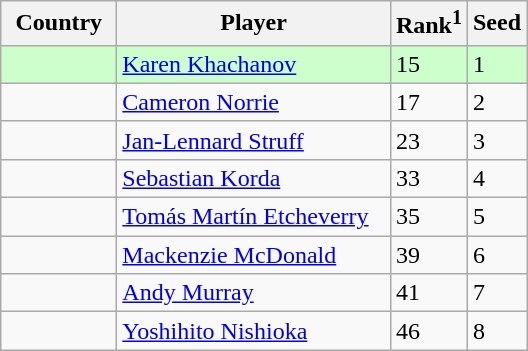<table class="sortable wikitable">
<tr>
<th width=70>Country</th>
<th width=175>Player</th>
<th>Rank<sup>1</sup></th>
<th>Seed</th>
</tr>
<tr bgcolor=#cfc>
<td></td>
<td><a href='#'>Karen Khachanov</a></td>
<td>15</td>
<td>1</td>
</tr>
<tr>
<td></td>
<td><a href='#'>Cameron Norrie</a></td>
<td>17</td>
<td>2</td>
</tr>
<tr>
<td></td>
<td><a href='#'>Jan-Lennard Struff</a></td>
<td>23</td>
<td>3</td>
</tr>
<tr>
<td></td>
<td><a href='#'>Sebastian Korda</a></td>
<td>33</td>
<td>4</td>
</tr>
<tr>
<td></td>
<td><a href='#'>Tomás Martín Etcheverry</a></td>
<td>35</td>
<td>5</td>
</tr>
<tr>
<td></td>
<td><a href='#'>Mackenzie McDonald</a></td>
<td>39</td>
<td>6</td>
</tr>
<tr>
<td></td>
<td><a href='#'>Andy Murray</a></td>
<td>41</td>
<td>7</td>
</tr>
<tr>
<td></td>
<td><a href='#'>Yoshihito Nishioka</a></td>
<td>46</td>
<td>8</td>
</tr>
</table>
